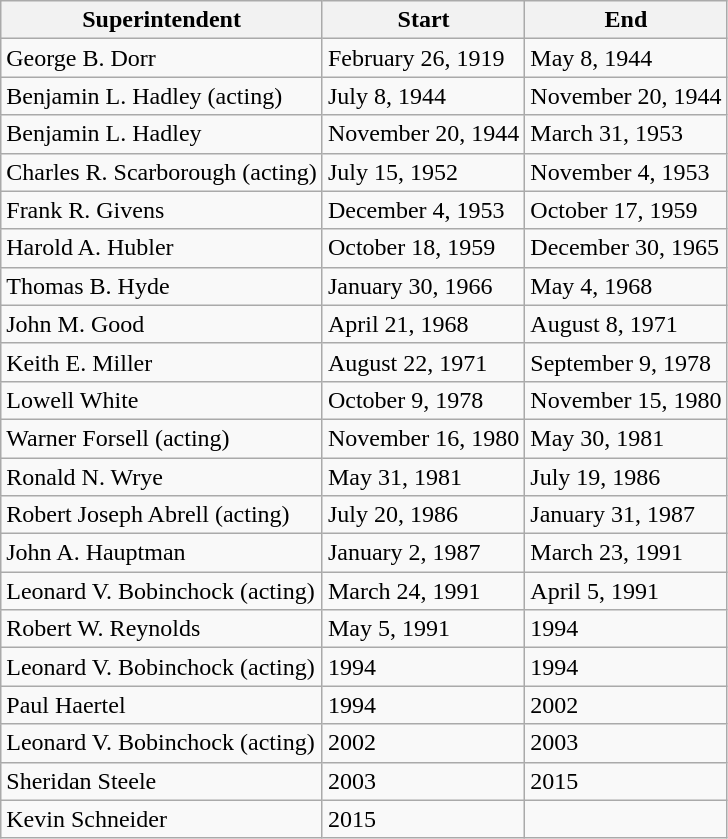<table class="wikitable">
<tr>
<th>Superintendent</th>
<th>Start</th>
<th>End</th>
</tr>
<tr>
<td>George B. Dorr</td>
<td>February 26, 1919</td>
<td>May 8, 1944</td>
</tr>
<tr>
<td>Benjamin L. Hadley (acting)</td>
<td>July 8, 1944</td>
<td>November 20, 1944</td>
</tr>
<tr>
<td>Benjamin L. Hadley</td>
<td>November 20, 1944</td>
<td>March 31, 1953</td>
</tr>
<tr>
<td>Charles R. Scarborough (acting)</td>
<td>July 15, 1952</td>
<td>November 4, 1953</td>
</tr>
<tr>
<td>Frank R. Givens</td>
<td>December 4, 1953</td>
<td>October 17, 1959</td>
</tr>
<tr>
<td>Harold A. Hubler</td>
<td>October 18, 1959</td>
<td>December 30, 1965</td>
</tr>
<tr>
<td>Thomas B. Hyde</td>
<td>January 30, 1966</td>
<td>May 4, 1968</td>
</tr>
<tr>
<td>John M. Good</td>
<td>April 21, 1968</td>
<td>August 8, 1971</td>
</tr>
<tr>
<td>Keith E. Miller</td>
<td>August 22, 1971</td>
<td>September 9, 1978</td>
</tr>
<tr>
<td>Lowell White</td>
<td>October 9, 1978</td>
<td>November 15, 1980</td>
</tr>
<tr>
<td>Warner Forsell (acting)</td>
<td>November 16, 1980</td>
<td>May 30, 1981</td>
</tr>
<tr>
<td>Ronald N. Wrye</td>
<td>May 31, 1981</td>
<td>July 19, 1986</td>
</tr>
<tr>
<td>Robert Joseph Abrell (acting)</td>
<td>July 20, 1986</td>
<td>January 31, 1987</td>
</tr>
<tr>
<td>John A. Hauptman</td>
<td>January 2, 1987</td>
<td>March 23, 1991</td>
</tr>
<tr>
<td>Leonard V. Bobinchock (acting)</td>
<td>March 24, 1991</td>
<td>April 5, 1991</td>
</tr>
<tr>
<td>Robert W. Reynolds</td>
<td>May 5, 1991</td>
<td>1994</td>
</tr>
<tr>
<td>Leonard V. Bobinchock (acting)</td>
<td>1994</td>
<td>1994</td>
</tr>
<tr>
<td>Paul Haertel</td>
<td>1994</td>
<td>2002</td>
</tr>
<tr>
<td>Leonard V. Bobinchock (acting)</td>
<td>2002</td>
<td>2003</td>
</tr>
<tr>
<td>Sheridan Steele</td>
<td>2003</td>
<td>2015</td>
</tr>
<tr>
<td>Kevin Schneider</td>
<td>2015</td>
<td></td>
</tr>
</table>
